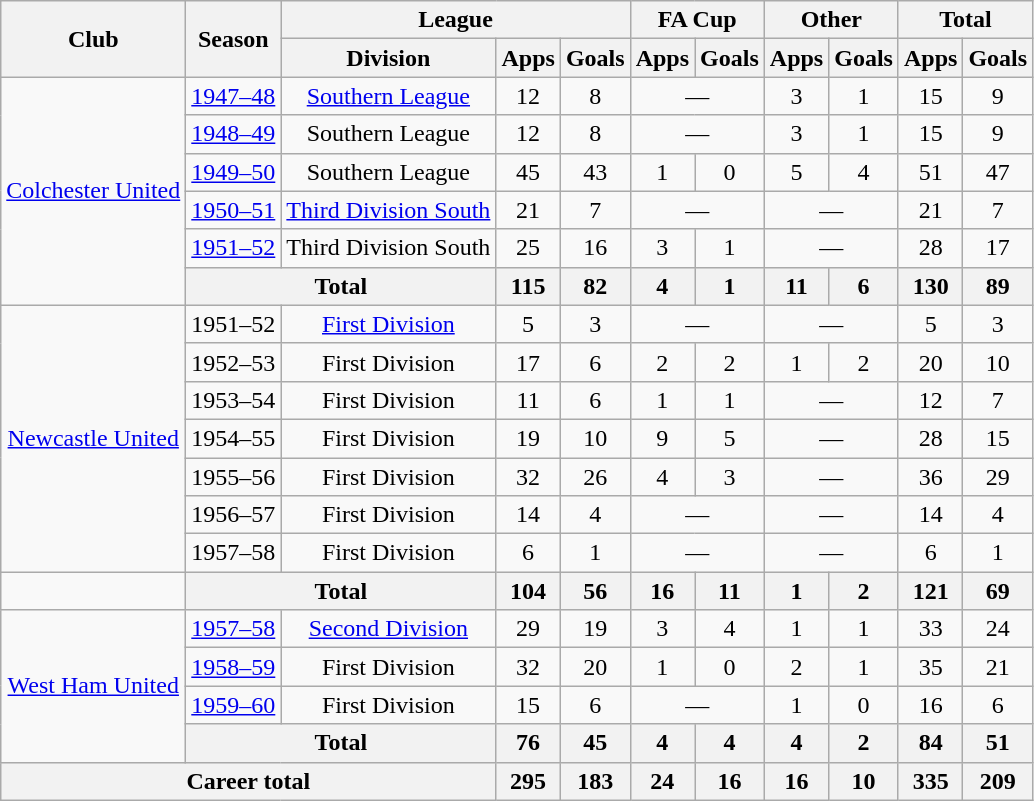<table class="wikitable" style="text-align: center;">
<tr>
<th rowspan="2">Club</th>
<th rowspan="2">Season</th>
<th colspan="3">League</th>
<th colspan="2">FA Cup</th>
<th colspan="2">Other</th>
<th colspan="2">Total</th>
</tr>
<tr>
<th>Division</th>
<th>Apps</th>
<th>Goals</th>
<th>Apps</th>
<th>Goals</th>
<th>Apps</th>
<th>Goals</th>
<th>Apps</th>
<th>Goals</th>
</tr>
<tr>
<td rowspan="6"><a href='#'>Colchester United</a></td>
<td><a href='#'>1947–48</a></td>
<td><a href='#'>Southern League</a></td>
<td>12</td>
<td>8</td>
<td colspan="2">—</td>
<td>3</td>
<td>1</td>
<td>15</td>
<td>9</td>
</tr>
<tr>
<td><a href='#'>1948–49</a></td>
<td>Southern League</td>
<td>12</td>
<td>8</td>
<td colspan="2">—</td>
<td>3</td>
<td>1</td>
<td>15</td>
<td>9</td>
</tr>
<tr>
<td><a href='#'>1949–50</a></td>
<td>Southern League</td>
<td>45</td>
<td>43</td>
<td>1</td>
<td>0</td>
<td>5</td>
<td>4</td>
<td>51</td>
<td>47</td>
</tr>
<tr>
<td><a href='#'>1950–51</a></td>
<td><a href='#'>Third Division South</a></td>
<td>21</td>
<td>7</td>
<td colspan="2">—</td>
<td colspan="2">—</td>
<td>21</td>
<td>7</td>
</tr>
<tr>
<td><a href='#'>1951–52</a></td>
<td>Third Division South</td>
<td>25</td>
<td>16</td>
<td>3</td>
<td>1</td>
<td colspan="2">—</td>
<td>28</td>
<td>17</td>
</tr>
<tr>
<th colspan="2">Total</th>
<th>115</th>
<th>82</th>
<th>4</th>
<th>1</th>
<th>11</th>
<th>6</th>
<th>130</th>
<th>89</th>
</tr>
<tr>
<td rowspan="7"><a href='#'>Newcastle United</a></td>
<td>1951–52</td>
<td><a href='#'>First Division</a></td>
<td>5</td>
<td>3</td>
<td colspan="2">—</td>
<td colspan="2">—</td>
<td>5</td>
<td>3</td>
</tr>
<tr>
<td>1952–53</td>
<td>First Division</td>
<td>17</td>
<td>6</td>
<td>2</td>
<td>2</td>
<td>1</td>
<td>2</td>
<td>20</td>
<td>10</td>
</tr>
<tr>
<td>1953–54</td>
<td>First Division</td>
<td>11</td>
<td>6</td>
<td>1</td>
<td>1</td>
<td colspan="2">—</td>
<td>12</td>
<td>7</td>
</tr>
<tr>
<td>1954–55</td>
<td>First Division</td>
<td>19</td>
<td>10</td>
<td>9</td>
<td>5</td>
<td colspan="2">—</td>
<td>28</td>
<td>15</td>
</tr>
<tr>
<td>1955–56</td>
<td>First Division</td>
<td>32</td>
<td>26</td>
<td>4</td>
<td>3</td>
<td colspan="2">—</td>
<td>36</td>
<td>29</td>
</tr>
<tr>
<td>1956–57</td>
<td>First Division</td>
<td>14</td>
<td>4</td>
<td colspan="2">—</td>
<td colspan="2">—</td>
<td>14</td>
<td>4</td>
</tr>
<tr>
<td>1957–58</td>
<td>First Division</td>
<td>6</td>
<td>1</td>
<td colspan="2">—</td>
<td colspan="2">—</td>
<td>6</td>
<td>1</td>
</tr>
<tr>
<td></td>
<th colspan="2">Total</th>
<th>104</th>
<th>56</th>
<th>16</th>
<th>11</th>
<th>1</th>
<th>2</th>
<th>121</th>
<th>69</th>
</tr>
<tr>
<td rowspan="4"><a href='#'>West Ham United</a></td>
<td><a href='#'>1957–58</a></td>
<td><a href='#'>Second Division</a></td>
<td>29</td>
<td>19</td>
<td>3</td>
<td>4</td>
<td>1</td>
<td>1</td>
<td>33</td>
<td>24</td>
</tr>
<tr>
<td><a href='#'>1958–59</a></td>
<td>First Division</td>
<td>32</td>
<td>20</td>
<td>1</td>
<td>0</td>
<td>2</td>
<td>1</td>
<td>35</td>
<td>21</td>
</tr>
<tr>
<td><a href='#'>1959–60</a></td>
<td>First Division</td>
<td>15</td>
<td>6</td>
<td colspan="2">—</td>
<td>1</td>
<td>0</td>
<td>16</td>
<td>6</td>
</tr>
<tr>
<th colspan="2">Total</th>
<th>76</th>
<th>45</th>
<th>4</th>
<th>4</th>
<th>4</th>
<th>2</th>
<th>84</th>
<th>51</th>
</tr>
<tr>
<th colspan="3">Career total</th>
<th>295</th>
<th>183</th>
<th>24</th>
<th>16</th>
<th>16</th>
<th>10</th>
<th>335</th>
<th>209</th>
</tr>
</table>
